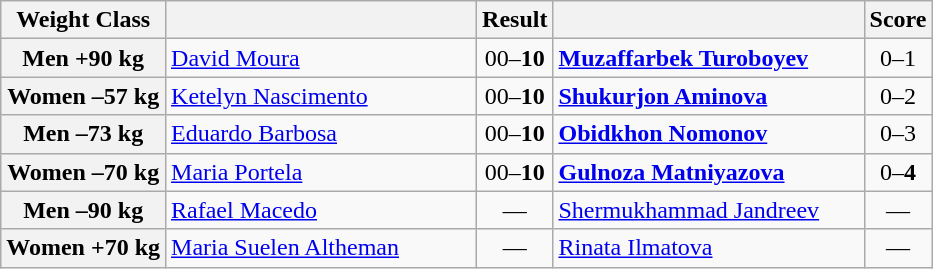<table class="wikitable">
<tr>
<th>Weight Class</th>
<th style="width: 200px;"></th>
<th>Result</th>
<th style="width: 200px;"></th>
<th>Score</th>
</tr>
<tr>
<th>Men +90 kg</th>
<td><a href='#'>David Moura</a></td>
<td align=center>00–<strong>10</strong></td>
<td><strong><a href='#'>Muzaffarbek Turoboyev</a></strong></td>
<td align=center>0–1</td>
</tr>
<tr>
<th>Women –57 kg</th>
<td><a href='#'>Ketelyn Nascimento</a></td>
<td align=center>00–<strong>10</strong></td>
<td><strong><a href='#'>Shukurjon Aminova</a></strong></td>
<td align=center>0–2</td>
</tr>
<tr>
<th>Men –73 kg</th>
<td><a href='#'>Eduardo Barbosa</a></td>
<td align=center>00–<strong>10</strong></td>
<td><strong><a href='#'>Obidkhon Nomonov</a></strong></td>
<td align=center>0–3</td>
</tr>
<tr>
<th>Women –70 kg</th>
<td><a href='#'>Maria Portela</a></td>
<td align=center>00–<strong>10</strong></td>
<td><strong><a href='#'>Gulnoza Matniyazova</a></strong></td>
<td align=center>0–<strong>4</strong></td>
</tr>
<tr>
<th>Men –90 kg</th>
<td><a href='#'>Rafael Macedo</a></td>
<td align=center>—</td>
<td><a href='#'>Shermukhammad Jandreev</a></td>
<td align=center>—</td>
</tr>
<tr>
<th>Women +70 kg</th>
<td><a href='#'>Maria Suelen Altheman</a></td>
<td align=center>—</td>
<td><a href='#'>Rinata Ilmatova</a></td>
<td align=center>—</td>
</tr>
</table>
